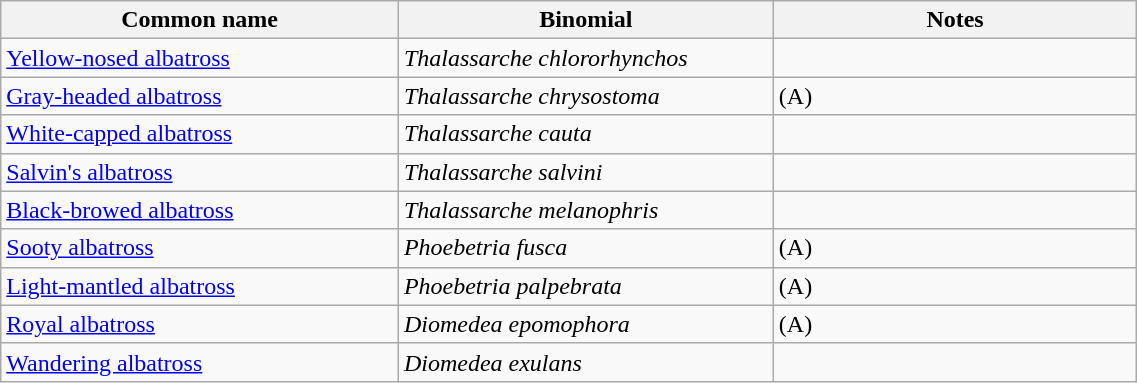<table style="width:60%;" class="wikitable">
<tr>
<th width=35%>Common name</th>
<th width=33%>Binomial</th>
<th width=32%>Notes</th>
</tr>
<tr>
<td><a href='#'>Yellow-nosed albatross</a></td>
<td><em>Thalassarche chlororhynchos</em></td>
<td></td>
</tr>
<tr>
<td><a href='#'>Gray-headed albatross</a></td>
<td><em>Thalassarche chrysostoma</em></td>
<td>(A)</td>
</tr>
<tr>
<td><a href='#'>White-capped albatross</a></td>
<td><em>Thalassarche cauta</em></td>
<td></td>
</tr>
<tr>
<td><a href='#'>Salvin's albatross</a></td>
<td><em>Thalassarche salvini</em></td>
<td></td>
</tr>
<tr>
<td><a href='#'>Black-browed albatross</a></td>
<td><em>Thalassarche melanophris</em></td>
<td></td>
</tr>
<tr>
<td><a href='#'>Sooty albatross</a></td>
<td><em>Phoebetria fusca</em></td>
<td>(A)</td>
</tr>
<tr>
<td><a href='#'>Light-mantled albatross</a></td>
<td><em>Phoebetria palpebrata</em></td>
<td>(A)</td>
</tr>
<tr>
<td><a href='#'>Royal albatross</a></td>
<td><em>Diomedea epomophora</em></td>
<td>(A)</td>
</tr>
<tr>
<td><a href='#'>Wandering albatross</a></td>
<td><em>Diomedea exulans</em></td>
<td></td>
</tr>
</table>
